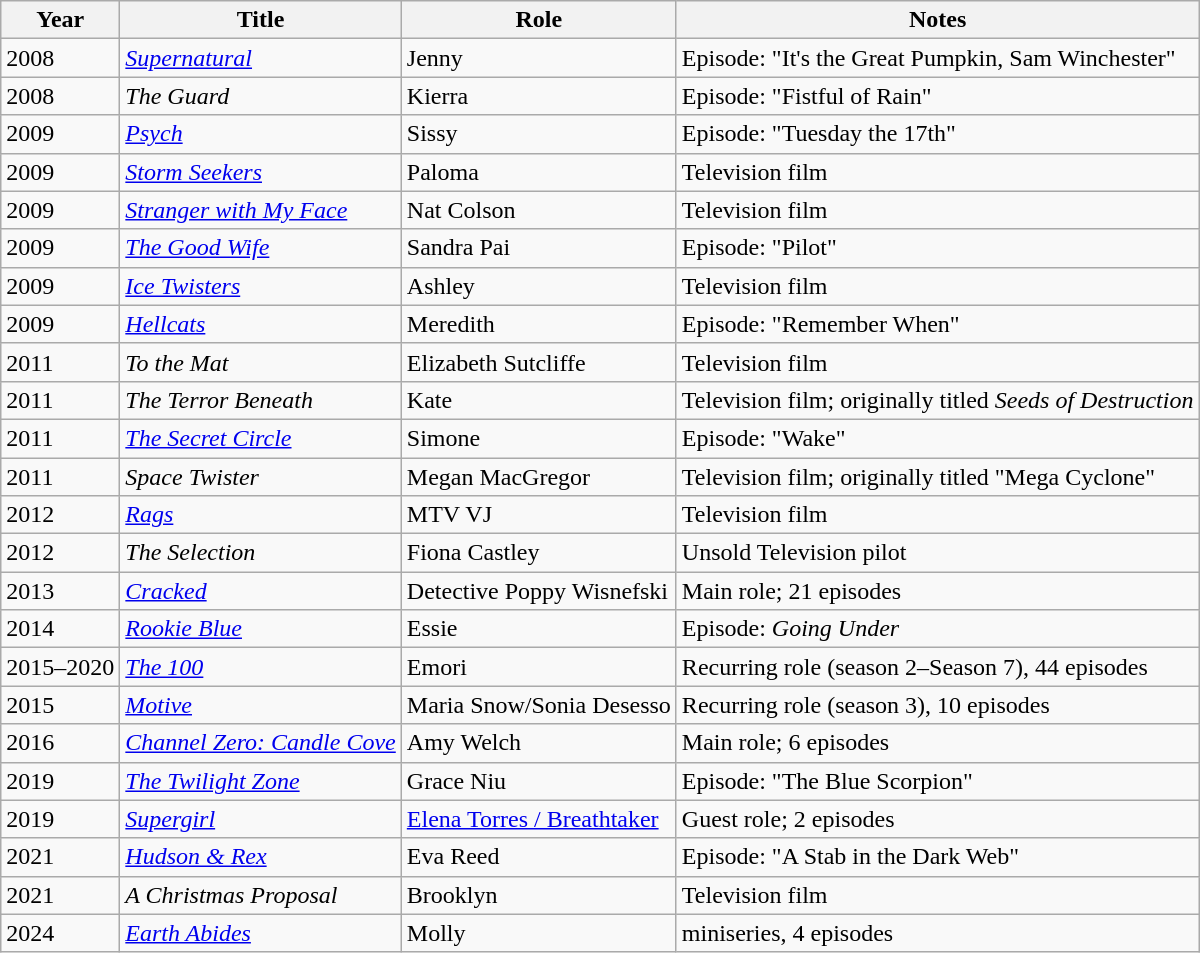<table class="wikitable sortable">
<tr>
<th>Year</th>
<th>Title</th>
<th>Role</th>
<th class="unsortable">Notes</th>
</tr>
<tr>
<td>2008</td>
<td><em><a href='#'>Supernatural</a></em></td>
<td>Jenny</td>
<td>Episode: "It's the Great Pumpkin, Sam Winchester"</td>
</tr>
<tr>
<td>2008</td>
<td data-sort-value="Guard, The"><em>The Guard</em></td>
<td>Kierra</td>
<td>Episode: "Fistful of Rain"</td>
</tr>
<tr>
<td>2009</td>
<td><em><a href='#'>Psych</a></em></td>
<td>Sissy</td>
<td>Episode: "Tuesday the 17th"</td>
</tr>
<tr>
<td>2009</td>
<td><em><a href='#'>Storm Seekers</a></em></td>
<td>Paloma</td>
<td>Television film</td>
</tr>
<tr>
<td>2009</td>
<td><em><a href='#'>Stranger with My Face</a></em></td>
<td>Nat Colson</td>
<td>Television film</td>
</tr>
<tr>
<td>2009</td>
<td data-sort-value="Good Wife, The"><em><a href='#'>The Good Wife</a></em></td>
<td>Sandra Pai</td>
<td>Episode: "Pilot"</td>
</tr>
<tr>
<td>2009</td>
<td><em><a href='#'>Ice Twisters</a></em></td>
<td>Ashley</td>
<td>Television film</td>
</tr>
<tr>
<td>2009</td>
<td><em><a href='#'>Hellcats</a></em></td>
<td>Meredith</td>
<td>Episode: "Remember When"</td>
</tr>
<tr>
<td>2011</td>
<td><em>To the Mat</em></td>
<td>Elizabeth Sutcliffe</td>
<td>Television film</td>
</tr>
<tr>
<td>2011</td>
<td data-sort-value="Terror Beneath, The"><em>The Terror Beneath</em></td>
<td>Kate</td>
<td>Television film; originally titled <em>Seeds of Destruction</em></td>
</tr>
<tr>
<td>2011</td>
<td data-sort-value="Secret Circle, The"><em><a href='#'>The Secret Circle</a></em></td>
<td>Simone</td>
<td>Episode: "Wake"</td>
</tr>
<tr>
<td>2011</td>
<td><em>Space Twister</em></td>
<td>Megan MacGregor</td>
<td>Television film; originally titled "Mega Cyclone"</td>
</tr>
<tr>
<td>2012</td>
<td><em><a href='#'>Rags</a></em></td>
<td>MTV VJ</td>
<td>Television film</td>
</tr>
<tr>
<td>2012</td>
<td data-sort-value="Selection, The"><em>The Selection</em></td>
<td>Fiona Castley</td>
<td>Unsold Television pilot</td>
</tr>
<tr>
<td>2013</td>
<td><em><a href='#'>Cracked</a></em></td>
<td>Detective Poppy Wisnefski</td>
<td>Main role; 21 episodes</td>
</tr>
<tr>
<td>2014</td>
<td><em><a href='#'>Rookie Blue</a></em></td>
<td>Essie</td>
<td>Episode: <em>Going Under</em></td>
</tr>
<tr>
<td>2015–2020</td>
<td data-sort-value="100, The"><em><a href='#'>The 100</a></em></td>
<td>Emori</td>
<td>Recurring role (season 2–Season 7), 44 episodes</td>
</tr>
<tr>
<td>2015</td>
<td><em><a href='#'>Motive</a></em></td>
<td>Maria Snow/Sonia Desesso</td>
<td>Recurring role (season 3), 10 episodes</td>
</tr>
<tr>
<td>2016</td>
<td><em><a href='#'>Channel Zero: Candle Cove</a></em></td>
<td>Amy Welch</td>
<td>Main role; 6 episodes</td>
</tr>
<tr>
<td>2019</td>
<td data-sort-value="Twilight Zone, The"><em><a href='#'>The Twilight Zone</a></em></td>
<td>Grace Niu</td>
<td>Episode: "The Blue Scorpion"</td>
</tr>
<tr>
<td>2019</td>
<td><em><a href='#'>Supergirl</a></em></td>
<td><a href='#'>Elena Torres / Breathtaker</a></td>
<td>Guest role; 2 episodes</td>
</tr>
<tr>
<td>2021</td>
<td><em><a href='#'>Hudson & Rex</a></em></td>
<td>Eva Reed</td>
<td>Episode: "A Stab in the Dark Web"</td>
</tr>
<tr>
<td>2021</td>
<td><em>A Christmas Proposal</em></td>
<td>Brooklyn</td>
<td>Television film</td>
</tr>
<tr>
<td>2024</td>
<td><em><a href='#'>Earth Abides</a></em></td>
<td>Molly</td>
<td>miniseries, 4 episodes</td>
</tr>
</table>
